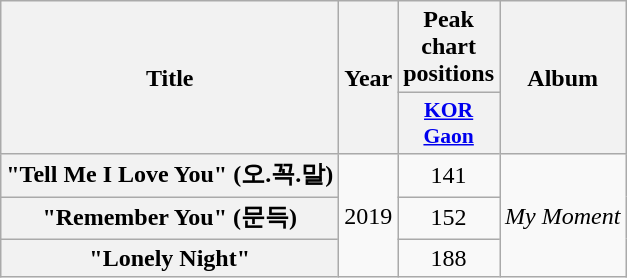<table class="wikitable plainrowheaders" style="text-align:center;">
<tr>
<th scope="col" rowspan="2">Title</th>
<th scope="col" rowspan="2">Year</th>
<th scope="col" colspan="1">Peak chart<br>positions</th>
<th scope="col" rowspan="2">Album</th>
</tr>
<tr>
<th scope="col" style="font-size:90%;width:4em;"><a href='#'>KOR<br>Gaon</a><br></th>
</tr>
<tr>
<th scope="row">"Tell Me I Love You" (오.꼭.말)</th>
<td rowspan="3">2019</td>
<td>141</td>
<td rowspan="3"><em>My Moment</em></td>
</tr>
<tr>
<th scope="row">"Remember You" (문득)</th>
<td>152</td>
</tr>
<tr>
<th scope="row">"Lonely Night"</th>
<td>188</td>
</tr>
</table>
